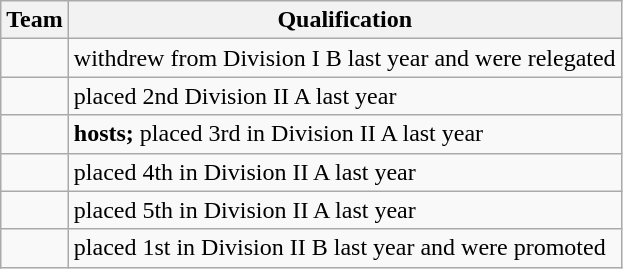<table class="wikitable">
<tr>
<th>Team</th>
<th>Qualification</th>
</tr>
<tr>
<td></td>
<td>withdrew from Division I B last year and were relegated</td>
</tr>
<tr>
<td></td>
<td>placed 2nd Division II A last year</td>
</tr>
<tr>
<td></td>
<td><strong>hosts;</strong> placed 3rd in Division II A last year</td>
</tr>
<tr>
<td></td>
<td>placed 4th in Division II A last year</td>
</tr>
<tr>
<td></td>
<td>placed 5th in Division II A last year</td>
</tr>
<tr>
<td></td>
<td>placed 1st in Division II B last year and were promoted</td>
</tr>
</table>
